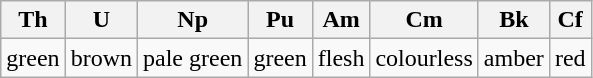<table class="wikitable">
<tr>
<th>Th</th>
<th>U</th>
<th>Np</th>
<th>Pu</th>
<th>Am</th>
<th>Cm</th>
<th>Bk</th>
<th>Cf</th>
</tr>
<tr>
<td>green</td>
<td>brown</td>
<td>pale green</td>
<td>green</td>
<td>flesh</td>
<td>colourless</td>
<td>amber</td>
<td>red</td>
</tr>
</table>
